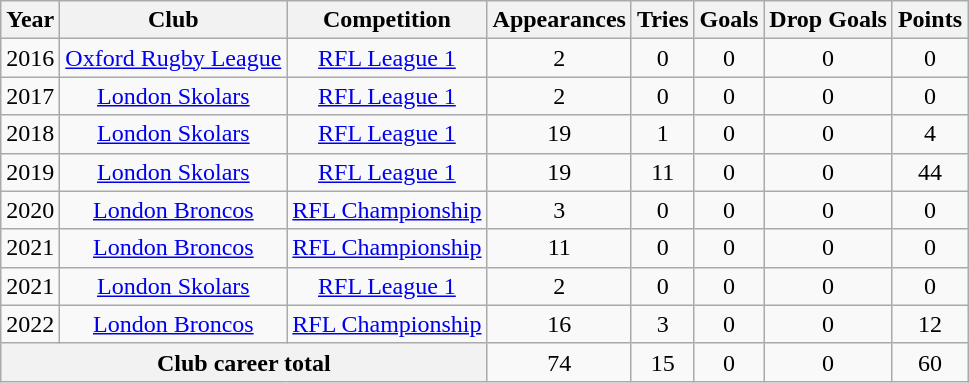<table class=wikitable style="text-align: center;">
<tr>
<th>Year</th>
<th>Club</th>
<th>Competition</th>
<th>Appearances</th>
<th>Tries</th>
<th>Goals</th>
<th>Drop Goals</th>
<th>Points</th>
</tr>
<tr>
<td>2016</td>
<td><a href='#'>Oxford Rugby League</a></td>
<td><a href='#'>RFL League 1</a></td>
<td>2</td>
<td>0</td>
<td>0</td>
<td>0</td>
<td>0</td>
</tr>
<tr>
<td>2017</td>
<td><a href='#'>London Skolars</a></td>
<td><a href='#'>RFL League 1</a></td>
<td>2</td>
<td>0</td>
<td>0</td>
<td>0</td>
<td>0</td>
</tr>
<tr>
<td>2018</td>
<td><a href='#'>London Skolars</a></td>
<td><a href='#'>RFL League 1</a></td>
<td>19</td>
<td>1</td>
<td>0</td>
<td>0</td>
<td>4</td>
</tr>
<tr>
<td>2019</td>
<td><a href='#'>London Skolars</a></td>
<td><a href='#'>RFL League 1</a></td>
<td>19</td>
<td>11</td>
<td>0</td>
<td>0</td>
<td>44</td>
</tr>
<tr>
<td>2020</td>
<td><a href='#'>London Broncos</a></td>
<td><a href='#'>RFL Championship</a></td>
<td>3</td>
<td>0</td>
<td>0</td>
<td>0</td>
<td>0</td>
</tr>
<tr>
<td>2021</td>
<td><a href='#'>London Broncos</a></td>
<td><a href='#'>RFL Championship</a></td>
<td>11</td>
<td>0</td>
<td>0</td>
<td>0</td>
<td>0</td>
</tr>
<tr>
<td>2021</td>
<td><a href='#'>London Skolars</a></td>
<td><a href='#'>RFL League 1</a></td>
<td>2</td>
<td>0</td>
<td>0</td>
<td>0</td>
<td>0</td>
</tr>
<tr>
<td>2022</td>
<td><a href='#'>London Broncos</a></td>
<td><a href='#'>RFL Championship</a></td>
<td>16</td>
<td>3</td>
<td>0</td>
<td>0</td>
<td>12</td>
</tr>
<tr>
<th colspan="3">Club career total</th>
<td>74</td>
<td>15</td>
<td>0</td>
<td>0</td>
<td>60</td>
</tr>
</table>
